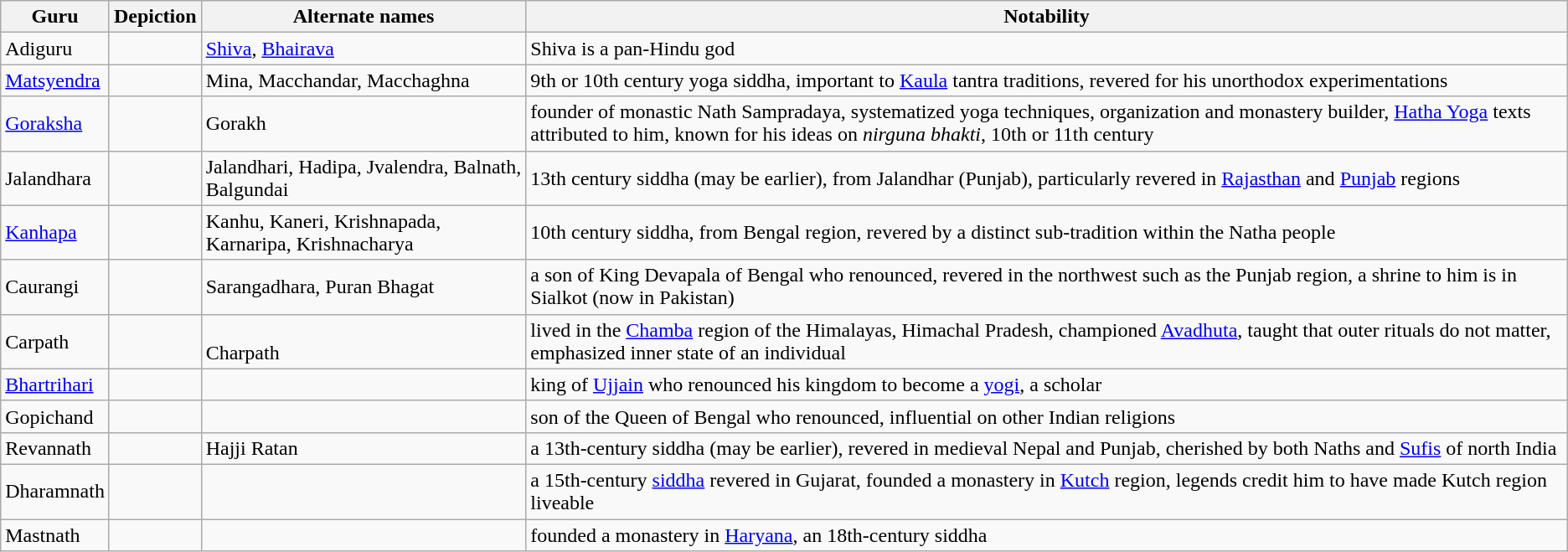<table class="wikitable">
<tr>
<th>Guru</th>
<th>Depiction</th>
<th>Alternate names</th>
<th>Notability</th>
</tr>
<tr>
<td>Adiguru</td>
<td></td>
<td><a href='#'>Shiva</a>, <a href='#'>Bhairava</a></td>
<td>Shiva is a pan-Hindu god</td>
</tr>
<tr>
<td><a href='#'>Matsyendra</a></td>
<td></td>
<td>Mina, Macchandar, Macchaghna</td>
<td>9th or 10th century yoga siddha, important to <a href='#'>Kaula</a> tantra traditions, revered for his unorthodox experimentations</td>
</tr>
<tr>
<td><a href='#'>Goraksha</a></td>
<td></td>
<td>Gorakh</td>
<td>founder of monastic Nath Sampradaya, systematized yoga techniques, organization and monastery builder, <a href='#'>Hatha Yoga</a> texts attributed to him, known for his ideas on <em>nirguna bhakti</em>, 10th or 11th century</td>
</tr>
<tr>
<td>Jalandhara</td>
<td></td>
<td>Jalandhari, Hadipa, Jvalendra, Balnath, Balgundai</td>
<td>13th century siddha (may be earlier), from Jalandhar (Punjab), particularly revered in <a href='#'>Rajasthan</a> and <a href='#'>Punjab</a> regions</td>
</tr>
<tr>
<td><a href='#'>Kanhapa</a></td>
<td></td>
<td>Kanhu, Kaneri, Krishnapada, Karnaripa, Krishnacharya</td>
<td>10th century siddha, from Bengal region, revered by a distinct sub-tradition within the Natha people</td>
</tr>
<tr>
<td>Caurangi</td>
<td></td>
<td>Sarangadhara, Puran Bhagat</td>
<td>a son of King Devapala of Bengal who renounced, revered in the northwest such as the Punjab region, a shrine to him is in Sialkot (now in Pakistan)</td>
</tr>
<tr>
<td>Carpath</td>
<td></td>
<td><br>Charpath</td>
<td>lived in the <a href='#'>Chamba</a> region of the Himalayas, Himachal Pradesh, championed <a href='#'>Avadhuta</a>, taught that outer rituals do not matter, emphasized inner state of an individual</td>
</tr>
<tr>
<td><a href='#'>Bhartrihari</a></td>
<td></td>
<td></td>
<td>king of <a href='#'>Ujjain</a> who renounced his kingdom to become a <a href='#'>yogi</a>, a scholar</td>
</tr>
<tr>
<td>Gopichand</td>
<td></td>
<td></td>
<td>son of the Queen of Bengal who renounced, influential on other Indian religions</td>
</tr>
<tr>
<td>Revannath</td>
<td></td>
<td>Hajji Ratan</td>
<td>a 13th-century siddha (may be earlier), revered in medieval Nepal and Punjab, cherished by both Naths and <a href='#'>Sufis</a> of north India</td>
</tr>
<tr>
<td>Dharamnath</td>
<td></td>
<td></td>
<td>a 15th-century <a href='#'>siddha</a> revered in Gujarat, founded a monastery in <a href='#'>Kutch</a> region, legends credit him to have made Kutch region liveable</td>
</tr>
<tr>
<td>Mastnath</td>
<td></td>
<td></td>
<td>founded a monastery in <a href='#'>Haryana</a>, an 18th-century siddha</td>
</tr>
</table>
